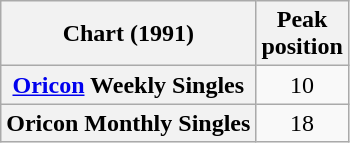<table class="wikitable sortable plainrowheaders">
<tr>
<th scope="col">Chart (1991)</th>
<th scope="col">Peak<br>position</th>
</tr>
<tr>
<th scope="row"><a href='#'>Oricon</a> Weekly Singles</th>
<td align="center">10</td>
</tr>
<tr>
<th scope="row">Oricon Monthly Singles</th>
<td align="center">18</td>
</tr>
</table>
